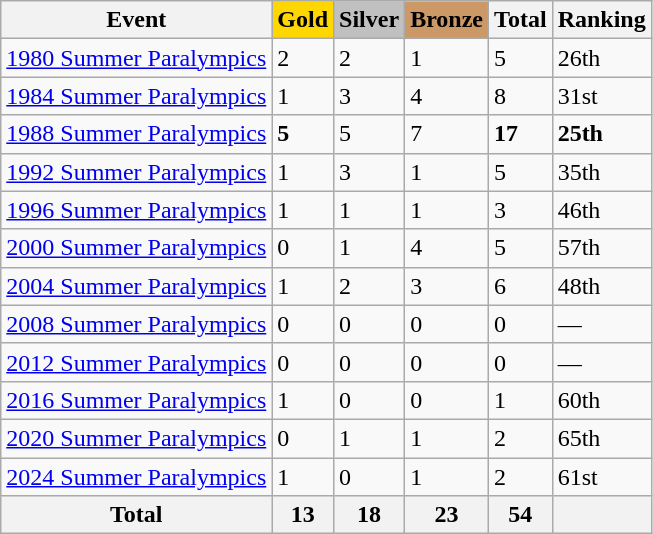<table class="wikitable">
<tr>
<th>Event</th>
<td style="background:gold; font-weight:bold;">Gold</td>
<td style="background:silver; font-weight:bold;">Silver</td>
<td style="background:#cc9966; font-weight:bold;">Bronze</td>
<th>Total</th>
<th>Ranking</th>
</tr>
<tr>
<td><a href='#'>1980 Summer Paralympics</a></td>
<td>2</td>
<td>2</td>
<td>1</td>
<td>5</td>
<td>26th</td>
</tr>
<tr>
<td><a href='#'>1984 Summer Paralympics</a></td>
<td>1</td>
<td>3</td>
<td>4</td>
<td>8</td>
<td>31st</td>
</tr>
<tr>
<td><a href='#'>1988 Summer Paralympics</a></td>
<td><strong>5</strong></td>
<td>5</td>
<td>7</td>
<td><strong>17</strong></td>
<td><strong>25th</strong></td>
</tr>
<tr>
<td><a href='#'>1992 Summer Paralympics</a></td>
<td>1</td>
<td>3</td>
<td>1</td>
<td>5</td>
<td>35th</td>
</tr>
<tr>
<td><a href='#'>1996 Summer Paralympics</a></td>
<td>1</td>
<td>1</td>
<td>1</td>
<td>3</td>
<td>46th</td>
</tr>
<tr>
<td><a href='#'>2000 Summer Paralympics</a></td>
<td>0</td>
<td>1</td>
<td>4</td>
<td>5</td>
<td>57th</td>
</tr>
<tr>
<td><a href='#'>2004 Summer Paralympics</a></td>
<td>1</td>
<td>2</td>
<td>3</td>
<td>6</td>
<td>48th</td>
</tr>
<tr>
<td><a href='#'>2008 Summer Paralympics</a></td>
<td>0</td>
<td>0</td>
<td>0</td>
<td>0</td>
<td>—</td>
</tr>
<tr>
<td><a href='#'>2012 Summer Paralympics</a></td>
<td>0</td>
<td>0</td>
<td>0</td>
<td>0</td>
<td>—</td>
</tr>
<tr>
<td><a href='#'>2016 Summer Paralympics</a></td>
<td>1</td>
<td>0</td>
<td>0</td>
<td>1</td>
<td>60th</td>
</tr>
<tr>
<td><a href='#'>2020 Summer Paralympics</a></td>
<td>0</td>
<td>1</td>
<td>1</td>
<td>2</td>
<td>65th</td>
</tr>
<tr>
<td><a href='#'>2024 Summer Paralympics</a></td>
<td>1</td>
<td>0</td>
<td>1</td>
<td>2</td>
<td>61st</td>
</tr>
<tr>
<th>Total</th>
<th>13</th>
<th>18</th>
<th>23</th>
<th>54</th>
<th></th>
</tr>
</table>
